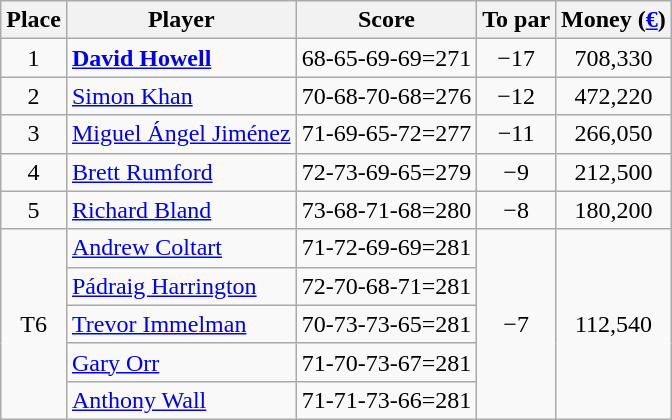<table class="wikitable">
<tr>
<th>Place</th>
<th>Player</th>
<th>Score</th>
<th>To par</th>
<th>Money (<a href='#'>€</a>)</th>
</tr>
<tr>
<td align=center>1</td>
<td> <strong><a href='#'>David Howell</a></strong></td>
<td align=center>68-65-69-69=271</td>
<td align=center>−17</td>
<td align=center>708,330</td>
</tr>
<tr>
<td align=center>2</td>
<td> <a href='#'>Simon Khan</a></td>
<td align=center>70-68-70-68=276</td>
<td align=center>−12</td>
<td align=center>472,220</td>
</tr>
<tr>
<td align=center>3</td>
<td> <a href='#'>Miguel Ángel Jiménez</a></td>
<td align=center>71-69-65-72=277</td>
<td align=center>−11</td>
<td align=center>266,050</td>
</tr>
<tr>
<td align=center>4</td>
<td> <a href='#'>Brett Rumford</a></td>
<td align=center>72-73-69-65=279</td>
<td align=center>−9</td>
<td align=center>212,500</td>
</tr>
<tr>
<td align=center>5</td>
<td> <a href='#'>Richard Bland</a></td>
<td align=center>73-68-71-68=280</td>
<td align=center>−8</td>
<td align=center>180,200</td>
</tr>
<tr>
<td rowspan="5" align=center>T6</td>
<td> <a href='#'>Andrew Coltart</a></td>
<td align=center>71-72-69-69=281</td>
<td rowspan="5" align=center>−7</td>
<td rowspan="5" align=center>112,540</td>
</tr>
<tr>
<td> <a href='#'>Pádraig Harrington</a></td>
<td align=center>72-70-68-71=281</td>
</tr>
<tr>
<td> <a href='#'>Trevor Immelman</a></td>
<td align=center>70-73-73-65=281</td>
</tr>
<tr>
<td> <a href='#'>Gary Orr</a></td>
<td align=center>71-70-73-67=281</td>
</tr>
<tr>
<td> <a href='#'>Anthony Wall</a></td>
<td align=center>71-71-73-66=281</td>
</tr>
</table>
